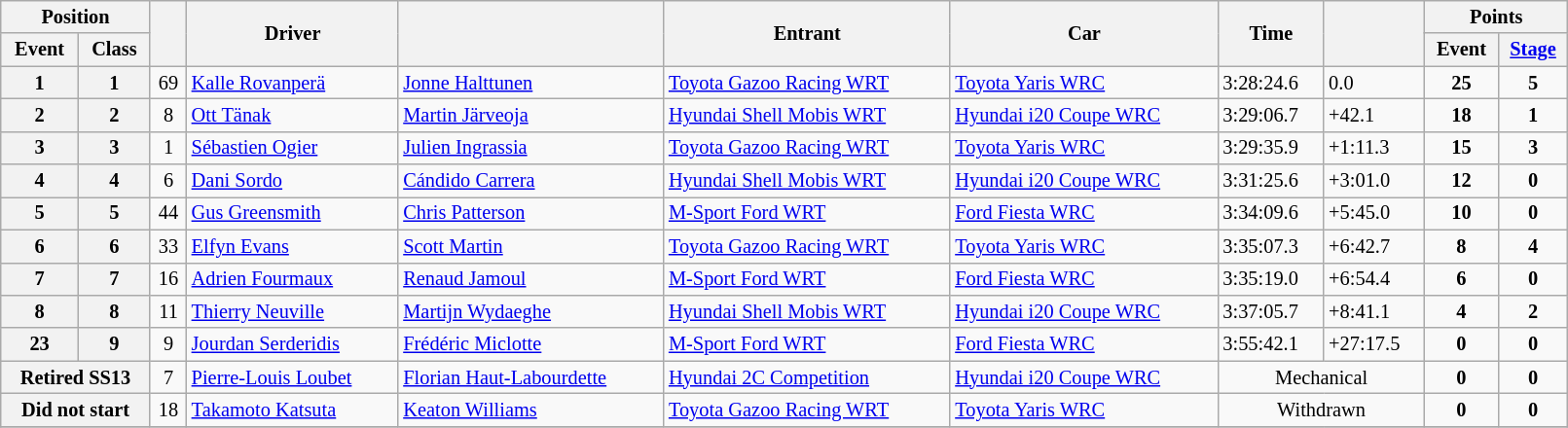<table class="wikitable" width=85% style="font-size: 85%;">
<tr>
<th colspan="2">Position</th>
<th rowspan="2"></th>
<th rowspan="2">Driver</th>
<th rowspan="2"></th>
<th rowspan="2">Entrant</th>
<th rowspan="2">Car</th>
<th rowspan="2">Time</th>
<th rowspan="2"></th>
<th colspan="2">Points</th>
</tr>
<tr>
<th>Event</th>
<th>Class</th>
<th>Event</th>
<th><a href='#'>Stage</a></th>
</tr>
<tr>
<th>1</th>
<th>1</th>
<td align="center">69</td>
<td><a href='#'>Kalle Rovanperä</a></td>
<td><a href='#'>Jonne Halttunen</a></td>
<td><a href='#'>Toyota Gazoo Racing WRT</a></td>
<td><a href='#'>Toyota Yaris WRC</a></td>
<td>3:28:24.6</td>
<td>0.0</td>
<td align="center"><strong>25</strong></td>
<td align="center"><strong>5</strong></td>
</tr>
<tr>
<th>2</th>
<th>2</th>
<td align="center">8</td>
<td><a href='#'>Ott Tänak</a></td>
<td><a href='#'>Martin Järveoja</a></td>
<td><a href='#'>Hyundai Shell Mobis WRT</a></td>
<td><a href='#'>Hyundai i20 Coupe WRC</a></td>
<td>3:29:06.7</td>
<td>+42.1</td>
<td align="center"><strong>18</strong></td>
<td align="center"><strong>1</strong></td>
</tr>
<tr>
<th>3</th>
<th>3</th>
<td align="center">1</td>
<td><a href='#'>Sébastien Ogier</a></td>
<td><a href='#'>Julien Ingrassia</a></td>
<td><a href='#'>Toyota Gazoo Racing WRT</a></td>
<td><a href='#'>Toyota Yaris WRC</a></td>
<td>3:29:35.9</td>
<td>+1:11.3</td>
<td align="center"><strong>15</strong></td>
<td align="center"><strong>3</strong></td>
</tr>
<tr>
<th>4</th>
<th>4</th>
<td align="center">6</td>
<td><a href='#'>Dani Sordo</a></td>
<td><a href='#'>Cándido Carrera</a></td>
<td><a href='#'>Hyundai Shell Mobis WRT</a></td>
<td><a href='#'>Hyundai i20 Coupe WRC</a></td>
<td>3:31:25.6</td>
<td>+3:01.0</td>
<td align="center"><strong>12</strong></td>
<td align="center"><strong>0</strong></td>
</tr>
<tr>
<th>5</th>
<th>5</th>
<td align="center">44</td>
<td><a href='#'>Gus Greensmith</a></td>
<td><a href='#'>Chris Patterson</a></td>
<td><a href='#'>M-Sport Ford WRT</a></td>
<td><a href='#'>Ford Fiesta WRC</a></td>
<td>3:34:09.6</td>
<td>+5:45.0</td>
<td align="center"><strong>10</strong></td>
<td align="center"><strong>0</strong></td>
</tr>
<tr>
<th>6</th>
<th>6</th>
<td align="center">33</td>
<td><a href='#'>Elfyn Evans</a></td>
<td><a href='#'>Scott Martin</a></td>
<td><a href='#'>Toyota Gazoo Racing WRT</a></td>
<td><a href='#'>Toyota Yaris WRC</a></td>
<td>3:35:07.3</td>
<td>+6:42.7</td>
<td align="center"><strong>8</strong></td>
<td align="center"><strong>4</strong></td>
</tr>
<tr>
<th>7</th>
<th>7</th>
<td align="center">16</td>
<td><a href='#'>Adrien Fourmaux</a></td>
<td><a href='#'>Renaud Jamoul</a></td>
<td><a href='#'>M-Sport Ford WRT</a></td>
<td><a href='#'>Ford Fiesta WRC</a></td>
<td>3:35:19.0</td>
<td>+6:54.4</td>
<td align="center"><strong>6</strong></td>
<td align="center"><strong>0</strong></td>
</tr>
<tr>
<th>8</th>
<th>8</th>
<td align="center">11</td>
<td><a href='#'>Thierry Neuville</a></td>
<td><a href='#'>Martijn Wydaeghe</a></td>
<td><a href='#'>Hyundai Shell Mobis WRT</a></td>
<td><a href='#'>Hyundai i20 Coupe WRC</a></td>
<td>3:37:05.7</td>
<td>+8:41.1</td>
<td align="center"><strong>4</strong></td>
<td align="center"><strong>2</strong></td>
</tr>
<tr>
<th>23</th>
<th>9</th>
<td align="center">9</td>
<td><a href='#'>Jourdan Serderidis</a></td>
<td><a href='#'>Frédéric Miclotte</a></td>
<td><a href='#'>M-Sport Ford WRT</a></td>
<td><a href='#'>Ford Fiesta WRC</a></td>
<td>3:55:42.1</td>
<td>+27:17.5</td>
<td align="center"><strong>0</strong></td>
<td align="center"><strong>0</strong></td>
</tr>
<tr>
<th colspan="2">Retired SS13</th>
<td align="center">7</td>
<td><a href='#'>Pierre-Louis Loubet</a></td>
<td><a href='#'>Florian Haut-Labourdette</a></td>
<td><a href='#'>Hyundai 2C Competition</a></td>
<td><a href='#'>Hyundai i20 Coupe WRC</a></td>
<td colspan="2" align="center">Mechanical</td>
<td align="center"><strong>0</strong></td>
<td align="center"><strong>0</strong></td>
</tr>
<tr>
<th colspan="2">Did not start</th>
<td align="center">18</td>
<td><a href='#'>Takamoto Katsuta</a></td>
<td><a href='#'>Keaton Williams</a></td>
<td><a href='#'>Toyota Gazoo Racing WRT</a></td>
<td><a href='#'>Toyota Yaris WRC</a></td>
<td colspan="2" align="center">Withdrawn</td>
<td align="center"><strong>0</strong></td>
<td align="center"><strong>0</strong></td>
</tr>
<tr>
</tr>
</table>
